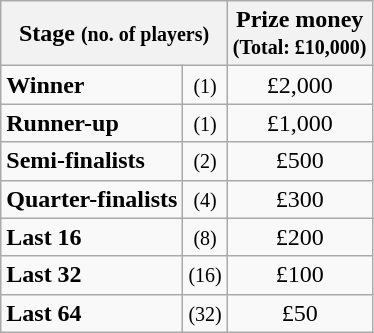<table class="wikitable">
<tr>
<th colspan=2>Stage <small>(no. of players)</small></th>
<th>Prize money<br><small>(Total: £10,000)</small></th>
</tr>
<tr>
<td><strong>Winner</strong></td>
<td align=center><small>(1)</small></td>
<td align=center>£2,000</td>
</tr>
<tr>
<td><strong>Runner-up</strong></td>
<td align=center><small>(1)</small></td>
<td align=center>£1,000</td>
</tr>
<tr>
<td><strong>Semi-finalists</strong></td>
<td align=center><small>(2)</small></td>
<td align=center>£500</td>
</tr>
<tr>
<td><strong>Quarter-finalists</strong></td>
<td align=center><small>(4)</small></td>
<td align=center>£300</td>
</tr>
<tr>
<td><strong>Last 16</strong></td>
<td align=center><small>(8)</small></td>
<td align=center>£200</td>
</tr>
<tr>
<td><strong>Last 32</strong></td>
<td align=center><small>(16)</small></td>
<td align=center>£100</td>
</tr>
<tr>
<td><strong>Last 64</strong></td>
<td align=center><small>(32)</small></td>
<td align=center>£50</td>
</tr>
</table>
